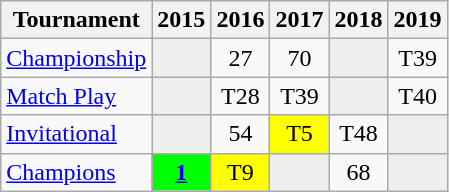<table class="wikitable" style="text-align:center;">
<tr>
<th>Tournament</th>
<th>2015</th>
<th>2016</th>
<th>2017</th>
<th>2018</th>
<th>2019</th>
</tr>
<tr>
<td align="left"><a href='#'>Championship</a></td>
<td style="background:#eeeeee;"></td>
<td>27</td>
<td>70</td>
<td style="background:#eeeeee;"></td>
<td>T39</td>
</tr>
<tr>
<td align="left"><a href='#'>Match Play</a></td>
<td style="background:#eeeeee;"></td>
<td>T28</td>
<td>T39</td>
<td style="background:#eeeeee;"></td>
<td>T40</td>
</tr>
<tr>
<td align="left"><a href='#'>Invitational</a></td>
<td style="background:#eeeeee;"></td>
<td>54</td>
<td style="background:yellow;">T5</td>
<td>T48</td>
<td style="background:#eeeeee;"></td>
</tr>
<tr>
<td align="left"><a href='#'>Champions</a></td>
<td style="background:lime"><strong><a href='#'>1</a></strong></td>
<td style="background:yellow;">T9</td>
<td style="background:#eeeeee;"></td>
<td>68</td>
<td style="background:#eeeeee;"></td>
</tr>
</table>
